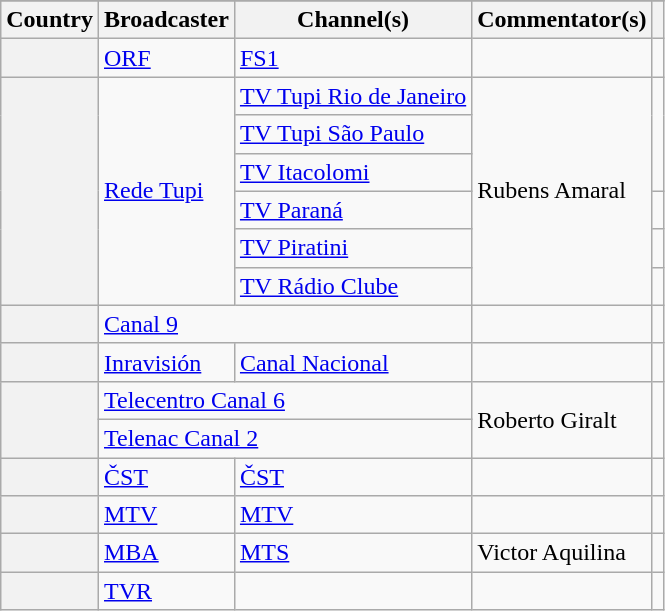<table class="wikitable plainrowheaders">
<tr>
</tr>
<tr>
<th scope="col">Country</th>
<th scope="col">Broadcaster</th>
<th scope="col">Channel(s)</th>
<th scope="col">Commentator(s)</th>
<th scope="col"></th>
</tr>
<tr>
<th scope="row"></th>
<td><a href='#'>ORF</a></td>
<td><a href='#'>FS1</a></td>
<td></td>
<td style="text-align:center"></td>
</tr>
<tr>
<th scope="rowgroup" rowspan="6"></th>
<td rowspan="6"><a href='#'>Rede Tupi</a></td>
<td><a href='#'>TV Tupi Rio de Janeiro</a></td>
<td rowspan="6">Rubens Amaral</td>
<td style="text-align:center" rowspan="3"></td>
</tr>
<tr>
<td><a href='#'>TV Tupi São Paulo</a></td>
</tr>
<tr>
<td><a href='#'>TV Itacolomi</a></td>
</tr>
<tr>
<td><a href='#'>TV Paraná</a></td>
<td style="text-align:center"></td>
</tr>
<tr>
<td><a href='#'>TV Piratini</a></td>
<td style="text-align:center"></td>
</tr>
<tr>
<td><a href='#'>TV Rádio Clube</a></td>
<td style="text-align:center"></td>
</tr>
<tr>
<th scope="row"></th>
<td colspan="2"><a href='#'>Canal 9</a></td>
<td></td>
<td style="text-align:center"></td>
</tr>
<tr>
<th scope="row"></th>
<td><a href='#'>Inravisión</a></td>
<td><a href='#'>Canal Nacional</a></td>
<td></td>
<td style="text-align:center"></td>
</tr>
<tr>
<th scope="rowgroup" rowspan="2"></th>
<td colspan="2"><a href='#'>Telecentro Canal 6</a></td>
<td rowspan="2">Roberto Giralt</td>
<td style="text-align:center" rowspan="2"></td>
</tr>
<tr>
<td colspan="2"><a href='#'>Telenac Canal 2</a></td>
</tr>
<tr>
<th scope="row"></th>
<td><a href='#'>ČST</a></td>
<td><a href='#'>ČST</a></td>
<td></td>
<td style="text-align:center"></td>
</tr>
<tr>
<th scope="row"></th>
<td><a href='#'>MTV</a></td>
<td><a href='#'>MTV</a></td>
<td></td>
<td style="text-align:center"></td>
</tr>
<tr>
<th scope="row"></th>
<td><a href='#'>MBA</a></td>
<td><a href='#'>MTS</a></td>
<td>Victor Aquilina</td>
<td style="text-align:center"></td>
</tr>
<tr>
<th scope="row"></th>
<td><a href='#'>TVR</a></td>
<td></td>
<td></td>
<td style="text-align:center"></td>
</tr>
</table>
